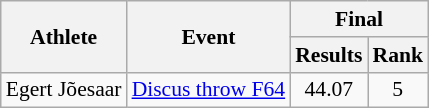<table class=wikitable style="font-size:90%">
<tr>
<th rowspan="2">Athlete</th>
<th rowspan="2">Event</th>
<th colspan="2">Final</th>
</tr>
<tr>
<th>Results</th>
<th>Rank</th>
</tr>
<tr align=center>
<td align=left>Egert Jõesaar</td>
<td align=left><a href='#'>Discus throw F64</a></td>
<td>44.07</td>
<td>5</td>
</tr>
</table>
